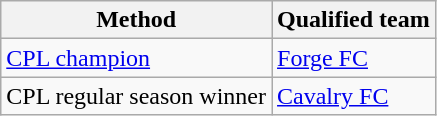<table class="wikitable">
<tr>
<th>Method</th>
<th>Qualified team</th>
</tr>
<tr>
<td><a href='#'>CPL champion</a></td>
<td><a href='#'>Forge FC</a></td>
</tr>
<tr>
<td>CPL regular season winner</td>
<td><a href='#'>Cavalry FC</a></td>
</tr>
</table>
